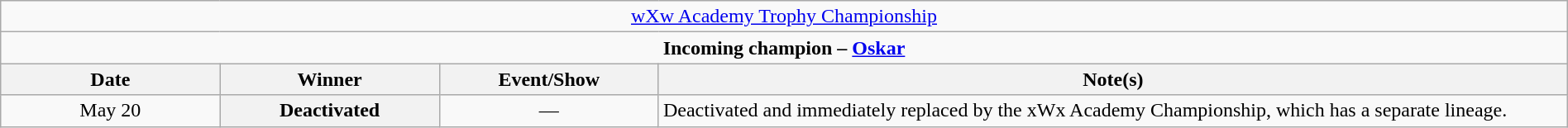<table class="wikitable" style="text-align:center; width:100%;">
<tr>
<td colspan="5" style="text-align: center;"><a href='#'>wXw Academy Trophy Championship</a></td>
</tr>
<tr>
<td colspan="5" style="text-align: center;"><strong>Incoming champion – <a href='#'>Oskar</a></strong></td>
</tr>
<tr>
<th width=14%>Date</th>
<th width=14%>Winner</th>
<th width=14%>Event/Show</th>
<th width=58%>Note(s)</th>
</tr>
<tr>
<td>May 20</td>
<th><strong>Deactivated</strong></th>
<td>—</td>
<td align=left>Deactivated and immediately replaced by the xWx Academy Championship, which has a separate lineage.</td>
</tr>
</table>
